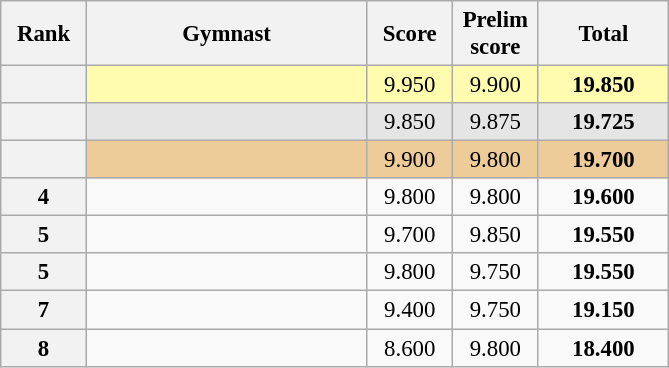<table class="wikitable sortable" style="text-align:center; font-size:95%">
<tr>
<th scope="col" style="width:50px;">Rank</th>
<th scope="col" style="width:180px;">Gymnast</th>
<th scope="col" style="width:50px;">Score</th>
<th scope="col" style="width:50px;">Prelim score</th>
<th scope="col" style="width:80px;">Total</th>
</tr>
<tr style="background:#fffcaf;">
<th scope=row style="text-align:center"></th>
<td style="text-align:left;"></td>
<td>9.950</td>
<td>9.900</td>
<td><strong>19.850</strong></td>
</tr>
<tr style="background:#e5e5e5;">
<th scope=row style="text-align:center"></th>
<td style="text-align:left;"></td>
<td>9.850</td>
<td>9.875</td>
<td><strong>19.725</strong></td>
</tr>
<tr style="background:#ec9;">
<th scope=row style="text-align:center"></th>
<td style="text-align:left;"></td>
<td>9.900</td>
<td>9.800</td>
<td><strong>19.700</strong></td>
</tr>
<tr>
<th scope=row style="text-align:center">4</th>
<td style="text-align:left;"></td>
<td>9.800</td>
<td>9.800</td>
<td><strong>19.600</strong></td>
</tr>
<tr>
<th scope=row style="text-align:center">5</th>
<td style="text-align:left;"></td>
<td>9.700</td>
<td>9.850</td>
<td><strong>19.550</strong></td>
</tr>
<tr>
<th scope=row style="text-align:center">5</th>
<td style="text-align:left;"></td>
<td>9.800</td>
<td>9.750</td>
<td><strong>19.550</strong></td>
</tr>
<tr>
<th scope=row style="text-align:center">7</th>
<td style="text-align:left;"></td>
<td>9.400</td>
<td>9.750</td>
<td><strong>19.150</strong></td>
</tr>
<tr>
<th scope=row style="text-align:center">8</th>
<td style="text-align:left;"></td>
<td>8.600</td>
<td>9.800</td>
<td><strong>18.400</strong></td>
</tr>
</table>
